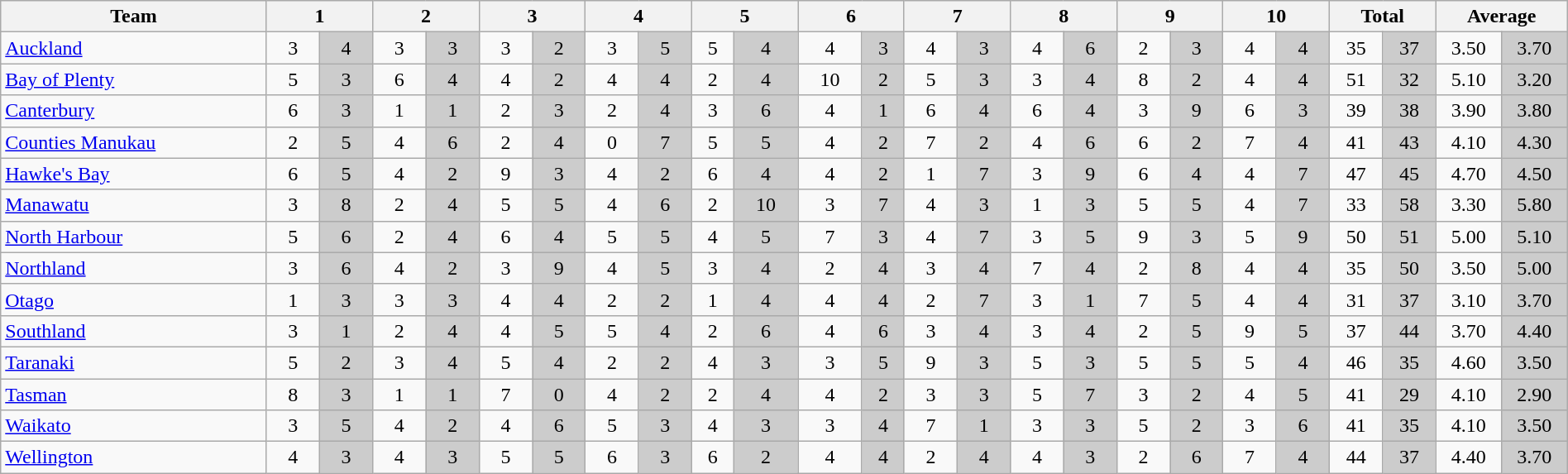<table class="wikitable" style="text-align:center;width:100%">
<tr>
<th style="width:10%">Team</th>
<th style="width:4%" colspan=2>1</th>
<th style="width:4%" colspan=2>2</th>
<th style="width:4%" colspan=2>3</th>
<th style="width:4%" colspan=2>4</th>
<th style="width:4%" colspan=2>5</th>
<th style="width:4%" colspan=2>6</th>
<th style="width:4%" colspan=2>7</th>
<th style="width:4%" colspan=2>8</th>
<th style="width:4%" colspan=2>9</th>
<th style="width:4%" colspan=2>10</th>
<th style="width:4%" colspan=2>Total</th>
<th style="width:4%" colspan=2>Average</th>
</tr>
<tr>
<td style="text-align:left"><a href='#'>Auckland</a></td>
<td>3</td>
<td style="background:#ccc">4</td>
<td>3</td>
<td style="background:#ccc">3</td>
<td>3</td>
<td style="background:#ccc">2</td>
<td>3</td>
<td style="background:#ccc">5</td>
<td>5</td>
<td style="background:#ccc">4</td>
<td>4</td>
<td style="background:#ccc">3</td>
<td>4</td>
<td style="background:#ccc">3</td>
<td>4</td>
<td style="background:#ccc">6</td>
<td>2</td>
<td style="background:#ccc">3</td>
<td>4</td>
<td style="background:#ccc">4</td>
<td>35</td>
<td style="background:#ccc">37</td>
<td>3.50</td>
<td style="background:#ccc">3.70</td>
</tr>
<tr>
<td style="text-align:left"><a href='#'>Bay of Plenty</a></td>
<td>5</td>
<td style="background:#ccc">3</td>
<td>6</td>
<td style="background:#ccc">4</td>
<td>4</td>
<td style="background:#ccc">2</td>
<td>4</td>
<td style="background:#ccc">4</td>
<td>2</td>
<td style="background:#ccc">4</td>
<td>10</td>
<td style="background:#ccc">2</td>
<td>5</td>
<td style="background:#ccc">3</td>
<td>3</td>
<td style="background:#ccc">4</td>
<td>8</td>
<td style="background:#ccc">2</td>
<td>4</td>
<td style="background:#ccc">4</td>
<td>51</td>
<td style="background:#ccc">32</td>
<td>5.10</td>
<td style="background:#ccc">3.20</td>
</tr>
<tr>
<td style="text-align:left"><a href='#'>Canterbury</a></td>
<td>6</td>
<td style="background:#ccc">3</td>
<td>1</td>
<td style="background:#ccc">1</td>
<td>2</td>
<td style="background:#ccc">3</td>
<td>2</td>
<td style="background:#ccc">4</td>
<td>3</td>
<td style="background:#ccc">6</td>
<td>4</td>
<td style="background:#ccc">1</td>
<td>6</td>
<td style="background:#ccc">4</td>
<td>6</td>
<td style="background:#ccc">4</td>
<td>3</td>
<td style="background:#ccc">9</td>
<td>6</td>
<td style="background:#ccc">3</td>
<td>39</td>
<td style="background:#ccc">38</td>
<td>3.90</td>
<td style="background:#ccc">3.80</td>
</tr>
<tr>
<td style="text-align:left"><a href='#'>Counties Manukau</a></td>
<td>2</td>
<td style="background:#ccc">5</td>
<td>4</td>
<td style="background:#ccc">6</td>
<td>2</td>
<td style="background:#ccc">4</td>
<td>0</td>
<td style="background:#ccc">7</td>
<td>5</td>
<td style="background:#ccc">5</td>
<td>4</td>
<td style="background:#ccc">2</td>
<td>7</td>
<td style="background:#ccc">2</td>
<td>4</td>
<td style="background:#ccc">6</td>
<td>6</td>
<td style="background:#ccc">2</td>
<td>7</td>
<td style="background:#ccc">4</td>
<td>41</td>
<td style="background:#ccc">43</td>
<td>4.10</td>
<td style="background:#ccc">4.30</td>
</tr>
<tr>
<td style="text-align:left"><a href='#'>Hawke's Bay</a></td>
<td>6</td>
<td style="background:#ccc">5</td>
<td>4</td>
<td style="background:#ccc">2</td>
<td>9</td>
<td style="background:#ccc">3</td>
<td>4</td>
<td style="background:#ccc">2</td>
<td>6</td>
<td style="background:#ccc">4</td>
<td>4</td>
<td style="background:#ccc">2</td>
<td>1</td>
<td style="background:#ccc">7</td>
<td>3</td>
<td style="background:#ccc">9</td>
<td>6</td>
<td style="background:#ccc">4</td>
<td>4</td>
<td style="background:#ccc">7</td>
<td>47</td>
<td style="background:#ccc">45</td>
<td>4.70</td>
<td style="background:#ccc">4.50</td>
</tr>
<tr>
<td style="text-align:left"><a href='#'>Manawatu</a></td>
<td>3</td>
<td style="background:#ccc">8</td>
<td>2</td>
<td style="background:#ccc">4</td>
<td>5</td>
<td style="background:#ccc">5</td>
<td>4</td>
<td style="background:#ccc">6</td>
<td>2</td>
<td style="background:#ccc">10</td>
<td>3</td>
<td style="background:#ccc">7</td>
<td>4</td>
<td style="background:#ccc">3</td>
<td>1</td>
<td style="background:#ccc">3</td>
<td>5</td>
<td style="background:#ccc">5</td>
<td>4</td>
<td style="background:#ccc">7</td>
<td>33</td>
<td style="background:#ccc">58</td>
<td>3.30</td>
<td style="background:#ccc">5.80</td>
</tr>
<tr>
<td style="text-align:left"><a href='#'>North Harbour</a></td>
<td>5</td>
<td style="background:#ccc">6</td>
<td>2</td>
<td style="background:#ccc">4</td>
<td>6</td>
<td style="background:#ccc">4</td>
<td>5</td>
<td style="background:#ccc">5</td>
<td>4</td>
<td style="background:#ccc">5</td>
<td>7</td>
<td style="background:#ccc">3</td>
<td>4</td>
<td style="background:#ccc">7</td>
<td>3</td>
<td style="background:#ccc">5</td>
<td>9</td>
<td style="background:#ccc">3</td>
<td>5</td>
<td style="background:#ccc">9</td>
<td>50</td>
<td style="background:#ccc">51</td>
<td>5.00</td>
<td style="background:#ccc">5.10</td>
</tr>
<tr>
<td style="text-align:left"><a href='#'>Northland</a></td>
<td>3</td>
<td style="background:#ccc">6</td>
<td>4</td>
<td style="background:#ccc">2</td>
<td>3</td>
<td style="background:#ccc">9</td>
<td>4</td>
<td style="background:#ccc">5</td>
<td>3</td>
<td style="background:#ccc">4</td>
<td>2</td>
<td style="background:#ccc">4</td>
<td>3</td>
<td style="background:#ccc">4</td>
<td>7</td>
<td style="background:#ccc">4</td>
<td>2</td>
<td style="background:#ccc">8</td>
<td>4</td>
<td style="background:#ccc">4</td>
<td>35</td>
<td style="background:#ccc">50</td>
<td>3.50</td>
<td style="background:#ccc">5.00</td>
</tr>
<tr>
<td style="text-align:left"><a href='#'>Otago</a></td>
<td>1</td>
<td style="background:#ccc">3</td>
<td>3</td>
<td style="background:#ccc">3</td>
<td>4</td>
<td style="background:#ccc">4</td>
<td>2</td>
<td style="background:#ccc">2</td>
<td>1</td>
<td style="background:#ccc">4</td>
<td>4</td>
<td style="background:#ccc">4</td>
<td>2</td>
<td style="background:#ccc">7</td>
<td>3</td>
<td style="background:#ccc">1</td>
<td>7</td>
<td style="background:#ccc">5</td>
<td>4</td>
<td style="background:#ccc">4</td>
<td>31</td>
<td style="background:#ccc">37</td>
<td>3.10</td>
<td style="background:#ccc">3.70</td>
</tr>
<tr>
<td style="text-align:left"><a href='#'>Southland</a></td>
<td>3</td>
<td style="background:#ccc">1</td>
<td>2</td>
<td style="background:#ccc">4</td>
<td>4</td>
<td style="background:#ccc">5</td>
<td>5</td>
<td style="background:#ccc">4</td>
<td>2</td>
<td style="background:#ccc">6</td>
<td>4</td>
<td style="background:#ccc">6</td>
<td>3</td>
<td style="background:#ccc">4</td>
<td>3</td>
<td style="background:#ccc">4</td>
<td>2</td>
<td style="background:#ccc">5</td>
<td>9</td>
<td style="background:#ccc">5</td>
<td>37</td>
<td style="background:#ccc">44</td>
<td>3.70</td>
<td style="background:#ccc">4.40</td>
</tr>
<tr>
<td style="text-align:left"><a href='#'>Taranaki</a></td>
<td>5</td>
<td style="background:#ccc">2</td>
<td>3</td>
<td style="background:#ccc">4</td>
<td>5</td>
<td style="background:#ccc">4</td>
<td>2</td>
<td style="background:#ccc">2</td>
<td>4</td>
<td style="background:#ccc">3</td>
<td>3</td>
<td style="background:#ccc">5</td>
<td>9</td>
<td style="background:#ccc">3</td>
<td>5</td>
<td style="background:#ccc">3</td>
<td>5</td>
<td style="background:#ccc">5</td>
<td>5</td>
<td style="background:#ccc">4</td>
<td>46</td>
<td style="background:#ccc">35</td>
<td>4.60</td>
<td style="background:#ccc">3.50</td>
</tr>
<tr>
<td style="text-align:left"><a href='#'>Tasman</a></td>
<td>8</td>
<td style="background:#ccc">3</td>
<td>1</td>
<td style="background:#ccc">1</td>
<td>7</td>
<td style="background:#ccc">0</td>
<td>4</td>
<td style="background:#ccc">2</td>
<td>2</td>
<td style="background:#ccc">4</td>
<td>4</td>
<td style="background:#ccc">2</td>
<td>3</td>
<td style="background:#ccc">3</td>
<td>5</td>
<td style="background:#ccc">7</td>
<td>3</td>
<td style="background:#ccc">2</td>
<td>4</td>
<td style="background:#ccc">5</td>
<td>41</td>
<td style="background:#ccc">29</td>
<td>4.10</td>
<td style="background:#ccc">2.90</td>
</tr>
<tr>
<td style="text-align:left"><a href='#'>Waikato</a></td>
<td>3</td>
<td style="background:#ccc">5</td>
<td>4</td>
<td style="background:#ccc">2</td>
<td>4</td>
<td style="background:#ccc">6</td>
<td>5</td>
<td style="background:#ccc">3</td>
<td>4</td>
<td style="background:#ccc">3</td>
<td>3</td>
<td style="background:#ccc">4</td>
<td>7</td>
<td style="background:#ccc">1</td>
<td>3</td>
<td style="background:#ccc">3</td>
<td>5</td>
<td style="background:#ccc">2</td>
<td>3</td>
<td style="background:#ccc">6</td>
<td>41</td>
<td style="background:#ccc">35</td>
<td>4.10</td>
<td style="background:#ccc">3.50</td>
</tr>
<tr>
<td style="text-align:left"><a href='#'>Wellington</a></td>
<td>4</td>
<td style="background:#ccc">3</td>
<td>4</td>
<td style="background:#ccc">3</td>
<td>5</td>
<td style="background:#ccc">5</td>
<td>6</td>
<td style="background:#ccc">3</td>
<td>6</td>
<td style="background:#ccc">2</td>
<td>4</td>
<td style="background:#ccc">4</td>
<td>2</td>
<td style="background:#ccc">4</td>
<td>4</td>
<td style="background:#ccc">3</td>
<td>2</td>
<td style="background:#ccc">6</td>
<td>7</td>
<td style="background:#ccc">4</td>
<td>44</td>
<td style="background:#ccc">37</td>
<td>4.40</td>
<td style="background:#ccc">3.70</td>
</tr>
</table>
